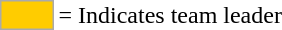<table>
<tr>
<td style="background:#fc0; border:1px solid #aaa; width:2em;"></td>
<td>= Indicates team leader</td>
</tr>
</table>
